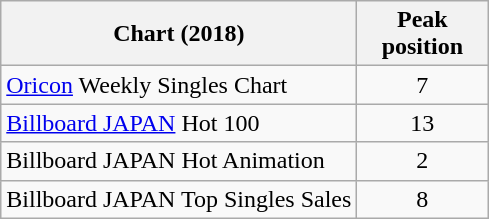<table class="wikitable plainrowheaders" style="text-align:center;">
<tr>
<th>Chart (2018)</th>
<th style="width:5em;">Peak position</th>
</tr>
<tr>
<td style="text-align:left;"><a href='#'>Oricon</a> Weekly Singles Chart</td>
<td>7</td>
</tr>
<tr>
<td style="text-align:left;"><a href='#'>Billboard JAPAN</a> Hot 100</td>
<td>13</td>
</tr>
<tr>
<td style="text-align:left;">Billboard JAPAN Hot Animation</td>
<td>2</td>
</tr>
<tr>
<td style="text-align:left;">Billboard JAPAN Top Singles Sales</td>
<td>8</td>
</tr>
</table>
